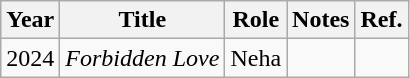<table class="wikitable">
<tr>
<th>Year</th>
<th>Title</th>
<th>Role</th>
<th>Notes</th>
<th>Ref.</th>
</tr>
<tr>
<td>2024</td>
<td><em>Forbidden Love</em></td>
<td>Neha</td>
<td></td>
<td></td>
</tr>
</table>
